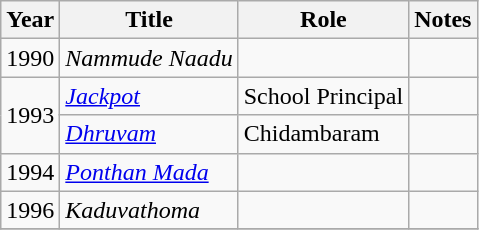<table class="wikitable sortable">
<tr>
<th>Year</th>
<th>Title</th>
<th>Role</th>
<th class="unsortable">Notes</th>
</tr>
<tr>
<td>1990</td>
<td><em>Nammude Naadu</em></td>
<td></td>
<td></td>
</tr>
<tr>
<td rowspan=2>1993</td>
<td><em><a href='#'>Jackpot</a></em></td>
<td>School Principal</td>
<td></td>
</tr>
<tr>
<td><em><a href='#'>Dhruvam</a></em></td>
<td>Chidambaram</td>
<td></td>
</tr>
<tr>
<td>1994</td>
<td><em><a href='#'>Ponthan Mada</a></em></td>
<td></td>
<td></td>
</tr>
<tr>
<td>1996</td>
<td><em>Kaduvathoma</em></td>
<td></td>
<td></td>
</tr>
<tr>
</tr>
</table>
